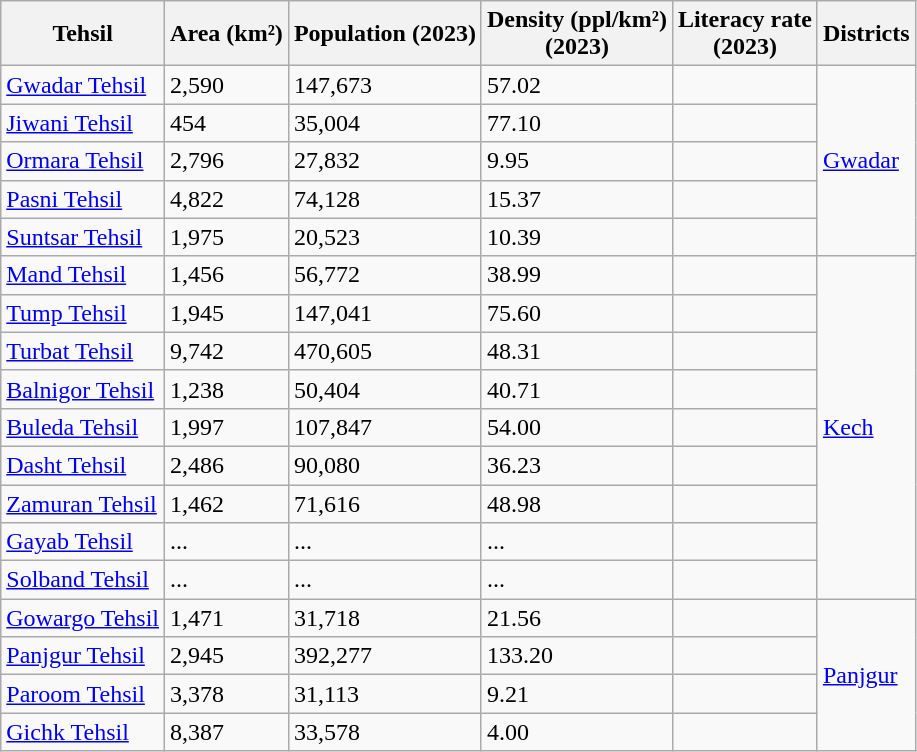<table class="wikitable sortable static-row-numbers static-row-header-hash">
<tr>
<th>Tehsil</th>
<th>Area (km²)</th>
<th>Population (2023)</th>
<th>Density (ppl/km²)<br>(2023)</th>
<th>Literacy rate<br>(2023)</th>
<th>Districts</th>
</tr>
<tr>
<td><a href='#'>Gwadar Tehsil</a></td>
<td>2,590</td>
<td>147,673</td>
<td>57.02</td>
<td></td>
<td rowspan="5"><a href='#'>Gwadar</a></td>
</tr>
<tr>
<td><a href='#'>Jiwani Tehsil</a></td>
<td>454</td>
<td>35,004</td>
<td>77.10</td>
<td></td>
</tr>
<tr>
<td><a href='#'>Ormara Tehsil</a></td>
<td>2,796</td>
<td>27,832</td>
<td>9.95</td>
<td></td>
</tr>
<tr>
<td><a href='#'>Pasni Tehsil</a></td>
<td>4,822</td>
<td>74,128</td>
<td>15.37</td>
<td></td>
</tr>
<tr>
<td><a href='#'>Suntsar Tehsil</a></td>
<td>1,975</td>
<td>20,523</td>
<td>10.39</td>
<td></td>
</tr>
<tr>
<td><a href='#'>Mand Tehsil</a></td>
<td>1,456</td>
<td>56,772</td>
<td>38.99</td>
<td></td>
<td rowspan="9"><a href='#'>Kech</a></td>
</tr>
<tr>
<td><a href='#'>Tump Tehsil</a></td>
<td>1,945</td>
<td>147,041</td>
<td>75.60</td>
<td></td>
</tr>
<tr>
<td><a href='#'>Turbat Tehsil</a></td>
<td>9,742</td>
<td>470,605</td>
<td>48.31</td>
<td></td>
</tr>
<tr>
<td><a href='#'>Balnigor Tehsil</a></td>
<td>1,238</td>
<td>50,404</td>
<td>40.71</td>
<td></td>
</tr>
<tr>
<td><a href='#'>Buleda Tehsil</a></td>
<td>1,997</td>
<td>107,847</td>
<td>54.00</td>
<td></td>
</tr>
<tr>
<td><a href='#'>Dasht Tehsil</a></td>
<td>2,486</td>
<td>90,080</td>
<td>36.23</td>
<td></td>
</tr>
<tr>
<td><a href='#'>Zamuran Tehsil</a></td>
<td>1,462</td>
<td>71,616</td>
<td>48.98</td>
<td></td>
</tr>
<tr>
<td><a href='#'>Gayab Tehsil</a></td>
<td>...</td>
<td>...</td>
<td>...</td>
<td></td>
</tr>
<tr>
<td><a href='#'>Solband Tehsil</a></td>
<td>...</td>
<td>...</td>
<td>...</td>
<td></td>
</tr>
<tr>
<td><a href='#'>Gowargo Tehsil</a></td>
<td>1,471</td>
<td>31,718</td>
<td>21.56</td>
<td></td>
<td rowspan="4"><a href='#'>Panjgur</a></td>
</tr>
<tr>
<td><a href='#'>Panjgur Tehsil</a></td>
<td>2,945</td>
<td>392,277</td>
<td>133.20</td>
<td></td>
</tr>
<tr>
<td><a href='#'>Paroom Tehsil</a></td>
<td>3,378</td>
<td>31,113</td>
<td>9.21</td>
<td></td>
</tr>
<tr>
<td><a href='#'>Gichk Tehsil</a></td>
<td>8,387</td>
<td>33,578</td>
<td>4.00</td>
<td></td>
</tr>
</table>
